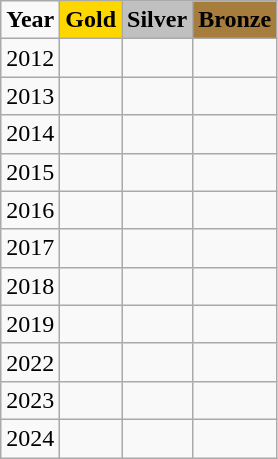<table class="wikitable">
<tr>
<td><strong>Year</strong></td>
<td !align="center" bgcolor="gold" colspan="1"><strong>Gold</strong></td>
<td !align="center" bgcolor="silver" colspan="1"><strong>Silver</strong></td>
<td !align="center" bgcolor="#a67d3d" colspan="1"><strong>Bronze</strong></td>
</tr>
<tr>
<td>2012</td>
<td></td>
<td></td>
<td></td>
</tr>
<tr>
<td>2013</td>
<td></td>
<td></td>
<td></td>
</tr>
<tr>
<td>2014</td>
<td></td>
<td></td>
<td></td>
</tr>
<tr>
<td>2015</td>
<td></td>
<td></td>
<td></td>
</tr>
<tr>
<td>2016</td>
<td></td>
<td></td>
<td></td>
</tr>
<tr>
<td>2017</td>
<td></td>
<td></td>
<td></td>
</tr>
<tr>
<td>2018</td>
<td></td>
<td></td>
<td></td>
</tr>
<tr>
<td>2019</td>
<td></td>
<td></td>
<td></td>
</tr>
<tr>
<td>2022</td>
<td></td>
<td></td>
<td></td>
</tr>
<tr>
<td>2023</td>
<td></td>
<td></td>
<td></td>
</tr>
<tr>
<td>2024</td>
<td></td>
<td></td>
<td></td>
</tr>
</table>
